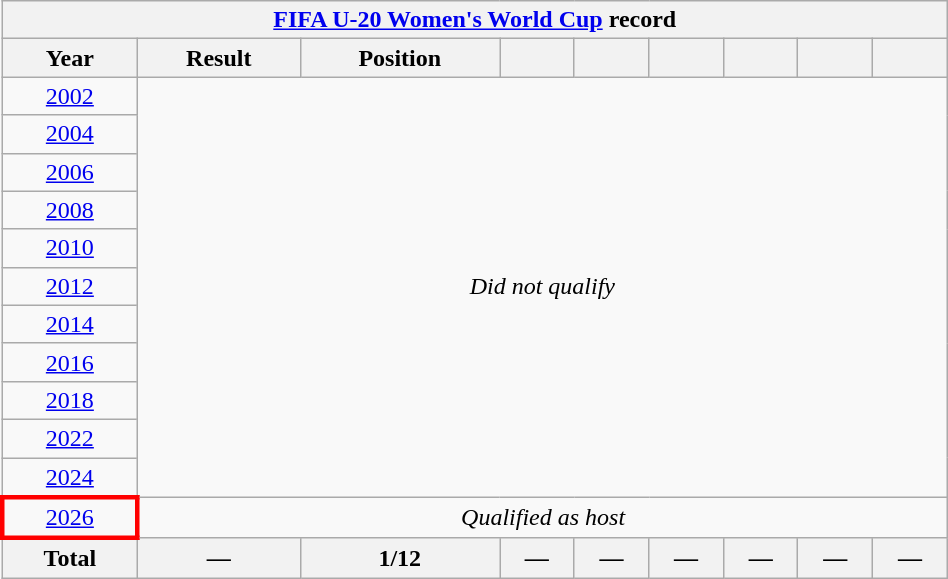<table class="wikitable" style="text-align: center; width:50%;">
<tr>
<th colspan=9><a href='#'>FIFA U-20 Women's World Cup</a> record</th>
</tr>
<tr>
<th>Year</th>
<th>Result</th>
<th>Position</th>
<th></th>
<th></th>
<th></th>
<th></th>
<th></th>
<th></th>
</tr>
<tr>
<td> <a href='#'>2002</a></td>
<td colspan=8 rowspan=11><em>Did not qualify</em></td>
</tr>
<tr>
<td> <a href='#'>2004</a></td>
</tr>
<tr>
<td> <a href='#'>2006</a></td>
</tr>
<tr>
<td> <a href='#'>2008</a></td>
</tr>
<tr>
<td> <a href='#'>2010</a></td>
</tr>
<tr>
<td> <a href='#'>2012</a></td>
</tr>
<tr>
<td> <a href='#'>2014</a></td>
</tr>
<tr>
<td> <a href='#'>2016</a></td>
</tr>
<tr>
<td> <a href='#'>2018</a></td>
</tr>
<tr>
<td> <a href='#'>2022</a></td>
</tr>
<tr>
<td> <a href='#'>2024</a></td>
</tr>
<tr>
<td style="border: 3px solid red"> <a href='#'>2026</a></td>
<td colspan=8><em>Qualified as host</em></td>
</tr>
<tr>
<th>Total</th>
<th>—</th>
<th>1/12</th>
<th>—</th>
<th>—</th>
<th>—</th>
<th>—</th>
<th>—</th>
<th>—</th>
</tr>
</table>
